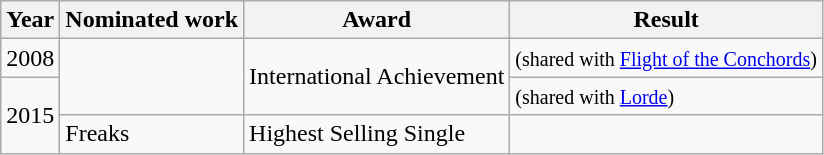<table class="wikitable">
<tr>
<th>Year</th>
<th>Nominated work</th>
<th>Award</th>
<th>Result</th>
</tr>
<tr>
<td>2008</td>
<td rowspan="2"></td>
<td rowspan="2">International Achievement</td>
<td> <small>(shared with <a href='#'>Flight of the Conchords</a>)</small></td>
</tr>
<tr>
<td rowspan="2">2015</td>
<td> <small>(shared with <a href='#'>Lorde</a>)</small></td>
</tr>
<tr>
<td>Freaks</td>
<td>Highest Selling Single</td>
<td></td>
</tr>
</table>
